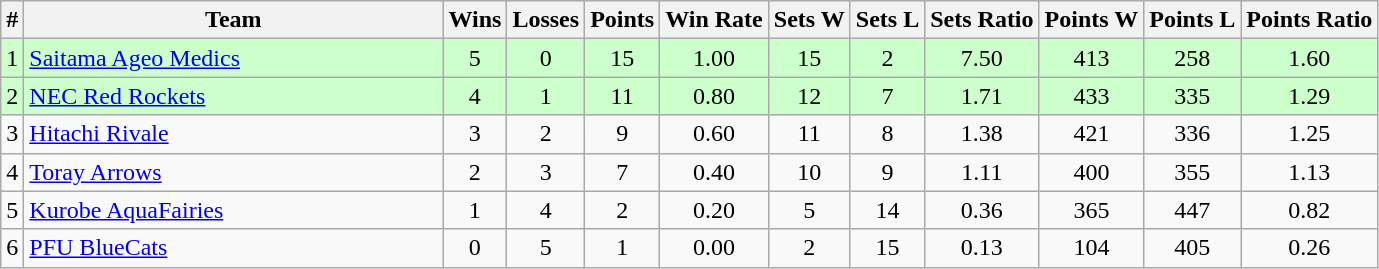<table class="wikitable" style="text-align: center;">
<tr>
<th>#</th>
<th>Team</th>
<th>Wins</th>
<th>Losses</th>
<th>Points</th>
<th>Win Rate</th>
<th>Sets W</th>
<th>Sets L</th>
<th>Sets Ratio</th>
<th>Points W</th>
<th>Points L</th>
<th>Points Ratio</th>
</tr>
<tr style="background-color:#CCFFCC">
<td>1</td>
<td style="width: 17em; text-align: left;"><a href='#'>Saitama Ageo Medics</a></td>
<td>5</td>
<td>0</td>
<td>15</td>
<td>1.00</td>
<td>15</td>
<td>2</td>
<td>7.50</td>
<td>413</td>
<td>258</td>
<td>1.60</td>
</tr>
<tr style="background-color:#CCFFCC">
<td>2</td>
<td style="width: 17em; text-align: left;"><a href='#'>NEC Red Rockets</a></td>
<td>4</td>
<td>1</td>
<td>11</td>
<td>0.80</td>
<td>12</td>
<td>7</td>
<td>1.71</td>
<td>433</td>
<td>335</td>
<td>1.29</td>
</tr>
<tr>
<td>3</td>
<td style="width: 17em; text-align: left;"><a href='#'>Hitachi Rivale</a></td>
<td>3</td>
<td>2</td>
<td>9</td>
<td>0.60</td>
<td>11</td>
<td>8</td>
<td>1.38</td>
<td>421</td>
<td>336</td>
<td>1.25</td>
</tr>
<tr>
<td>4</td>
<td style="width: 17em; text-align: left;"><a href='#'>Toray Arrows</a></td>
<td>2</td>
<td>3</td>
<td>7</td>
<td>0.40</td>
<td>10</td>
<td>9</td>
<td>1.11</td>
<td>400</td>
<td>355</td>
<td>1.13</td>
</tr>
<tr>
<td>5</td>
<td style="width: 17em; text-align: left;"><a href='#'>Kurobe AquaFairies</a></td>
<td>1</td>
<td>4</td>
<td>2</td>
<td>0.20</td>
<td>5</td>
<td>14</td>
<td>0.36</td>
<td>365</td>
<td>447</td>
<td>0.82</td>
</tr>
<tr>
<td>6</td>
<td style="width: 17em; text-align: left;"><a href='#'>PFU BlueCats</a></td>
<td>0</td>
<td>5</td>
<td>1</td>
<td>0.00</td>
<td>2</td>
<td>15</td>
<td>0.13</td>
<td>104</td>
<td>405</td>
<td>0.26</td>
</tr>
</table>
